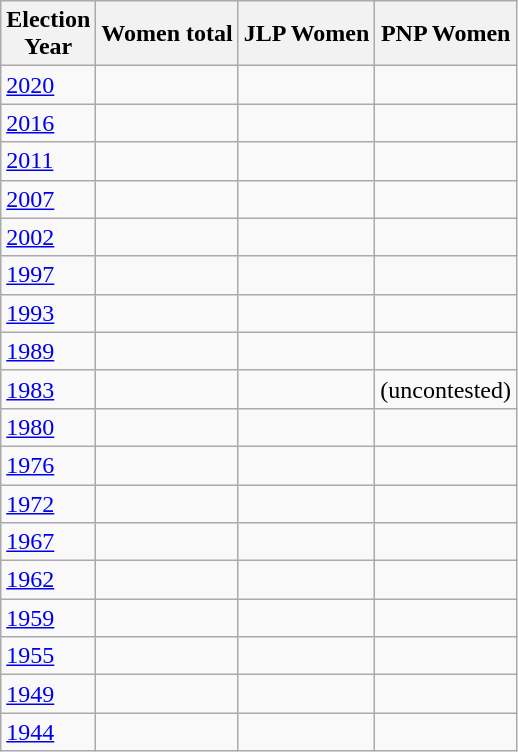<table class="wikitable sortable mw-collapsible">
<tr>
<th data-sort-type="number">Election <br> Year</th>
<th>Women total</th>
<th>JLP Women</th>
<th>PNP Women</th>
</tr>
<tr>
<td><a href='#'>2020</a></td>
<td></td>
<td></td>
<td></td>
</tr>
<tr>
<td><a href='#'>2016</a></td>
<td></td>
<td></td>
<td></td>
</tr>
<tr>
<td><a href='#'>2011</a></td>
<td></td>
<td></td>
<td></td>
</tr>
<tr>
<td><a href='#'>2007</a></td>
<td></td>
<td></td>
<td></td>
</tr>
<tr>
<td><a href='#'>2002</a></td>
<td></td>
<td></td>
<td></td>
</tr>
<tr>
<td><a href='#'>1997</a></td>
<td></td>
<td></td>
<td></td>
</tr>
<tr>
<td><a href='#'>1993</a></td>
<td></td>
<td></td>
<td></td>
</tr>
<tr>
<td><a href='#'>1989</a></td>
<td></td>
<td></td>
<td></td>
</tr>
<tr>
<td><a href='#'>1983</a></td>
<td></td>
<td></td>
<td>(uncontested)</td>
</tr>
<tr>
<td><a href='#'>1980</a></td>
<td></td>
<td></td>
<td></td>
</tr>
<tr>
<td><a href='#'>1976</a></td>
<td></td>
<td></td>
<td></td>
</tr>
<tr>
<td><a href='#'>1972</a></td>
<td></td>
<td></td>
<td></td>
</tr>
<tr>
<td><a href='#'>1967</a></td>
<td></td>
<td></td>
<td></td>
</tr>
<tr>
<td><a href='#'>1962</a></td>
<td></td>
<td></td>
<td></td>
</tr>
<tr>
<td><a href='#'>1959</a></td>
<td></td>
<td></td>
<td></td>
</tr>
<tr>
<td><a href='#'>1955</a></td>
<td></td>
<td></td>
<td></td>
</tr>
<tr>
<td><a href='#'>1949</a></td>
<td></td>
<td></td>
<td></td>
</tr>
<tr>
<td><a href='#'>1944</a></td>
<td></td>
<td></td>
<td></td>
</tr>
</table>
